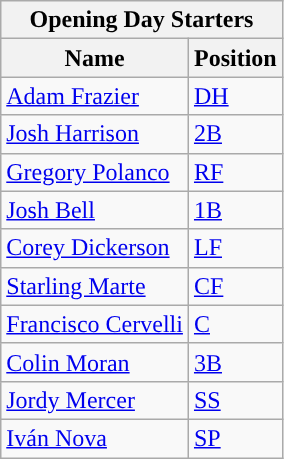<table class="wikitable" style="text-align:left">
<tr>
<th colspan="2">Opening Day Starters</th>
</tr>
<tr>
<th>Name</th>
<th>Position</th>
</tr>
<tr>
<td><a href='#'>Adam Frazier</a></td>
<td><a href='#'>DH</a></td>
</tr>
<tr>
<td><a href='#'>Josh Harrison</a></td>
<td><a href='#'>2B</a></td>
</tr>
<tr>
<td><a href='#'>Gregory Polanco</a></td>
<td><a href='#'>RF</a></td>
</tr>
<tr>
<td><a href='#'>Josh Bell</a></td>
<td><a href='#'>1B</a></td>
</tr>
<tr>
<td><a href='#'>Corey Dickerson</a></td>
<td><a href='#'>LF</a></td>
</tr>
<tr>
<td><a href='#'>Starling Marte</a></td>
<td><a href='#'>CF</a></td>
</tr>
<tr>
<td><a href='#'>Francisco Cervelli</a></td>
<td><a href='#'>C</a></td>
</tr>
<tr>
<td><a href='#'>Colin Moran</a></td>
<td><a href='#'>3B</a></td>
</tr>
<tr>
<td><a href='#'>Jordy Mercer</a></td>
<td><a href='#'>SS</a></td>
</tr>
<tr>
<td><a href='#'>Iván Nova</a></td>
<td><a href='#'>SP</a></td>
</tr>
</table>
